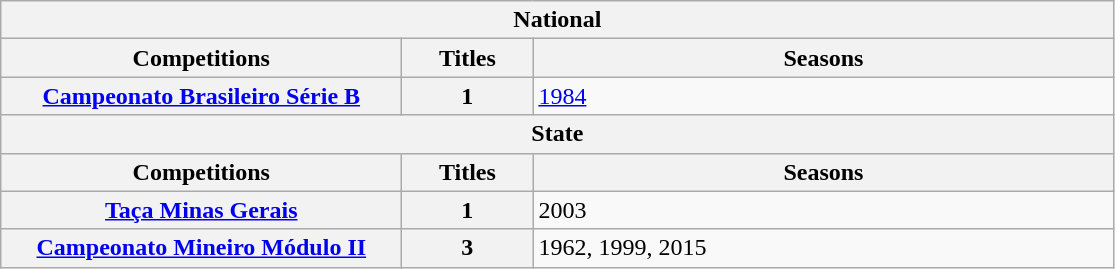<table class="wikitable">
<tr>
<th colspan="3">National</th>
</tr>
<tr>
<th style="width:260px">Competitions</th>
<th style="width:80px">Titles</th>
<th style="width:380px">Seasons</th>
</tr>
<tr>
<th style="text-align:center"><a href='#'>Campeonato Brasileiro Série B</a></th>
<th style="text-align:center"><strong>1</strong></th>
<td align="left"><a href='#'>1984</a></td>
</tr>
<tr>
<th colspan="3">State</th>
</tr>
<tr>
<th style="width:260px">Competitions</th>
<th style="width:80px">Titles</th>
<th style="width:380px">Seasons</th>
</tr>
<tr>
<th style="text-align:center"><a href='#'>Taça Minas Gerais</a></th>
<th style="text-align:center"><strong>1</strong></th>
<td align="left">2003</td>
</tr>
<tr>
<th style="text-align:center"><a href='#'>Campeonato Mineiro Módulo II</a></th>
<th style="text-align:center"><strong>3</strong></th>
<td align="left">1962, 1999, 2015</td>
</tr>
</table>
